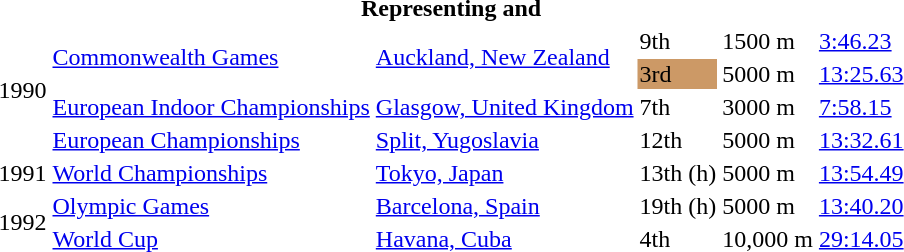<table>
<tr>
<th colspan="6">Representing  and </th>
</tr>
<tr>
<td rowspan=4>1990</td>
<td rowspan=2><a href='#'>Commonwealth Games</a></td>
<td rowspan=2><a href='#'>Auckland, New Zealand</a></td>
<td>9th</td>
<td>1500 m</td>
<td><a href='#'>3:46.23</a></td>
</tr>
<tr>
<td bgcolor=cc9966>3rd</td>
<td>5000 m</td>
<td><a href='#'>13:25.63</a></td>
</tr>
<tr>
<td><a href='#'>European Indoor Championships</a></td>
<td><a href='#'>Glasgow, United Kingdom</a></td>
<td>7th</td>
<td>3000 m</td>
<td><a href='#'>7:58.15</a></td>
</tr>
<tr>
<td><a href='#'>European Championships</a></td>
<td><a href='#'>Split, Yugoslavia</a></td>
<td>12th</td>
<td>5000 m</td>
<td><a href='#'>13:32.61</a></td>
</tr>
<tr>
<td>1991</td>
<td><a href='#'>World Championships</a></td>
<td><a href='#'>Tokyo, Japan</a></td>
<td>13th (h)</td>
<td>5000 m</td>
<td><a href='#'>13:54.49</a></td>
</tr>
<tr>
<td rowspan=2>1992</td>
<td><a href='#'>Olympic Games</a></td>
<td><a href='#'>Barcelona, Spain</a></td>
<td>19th (h)</td>
<td>5000 m</td>
<td><a href='#'>13:40.20</a></td>
</tr>
<tr>
<td><a href='#'>World Cup</a></td>
<td><a href='#'>Havana, Cuba</a></td>
<td>4th</td>
<td>10,000 m</td>
<td><a href='#'>29:14.05</a></td>
</tr>
</table>
